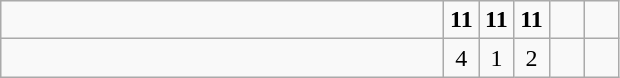<table class="wikitable">
<tr>
<td style="width:18em"></td>
<td align=center style="width:1em"><strong>11</strong></td>
<td align=center style="width:1em"><strong>11</strong></td>
<td align=center style="width:1em"><strong>11</strong></td>
<td align=center style="width:1em"></td>
<td align=center style="width:1em"></td>
</tr>
<tr>
<td style="width:18em"></td>
<td align=center style="width:1em">4</td>
<td align=center style="width:1em">1</td>
<td align=center style="width:1em">2</td>
<td align=center style="width:1em"></td>
<td align=center style="width:1em"></td>
</tr>
</table>
